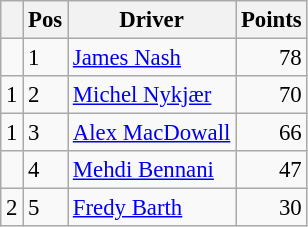<table class="wikitable" style="font-size: 95%;">
<tr>
<th></th>
<th>Pos</th>
<th>Driver</th>
<th>Points</th>
</tr>
<tr>
<td align="left"></td>
<td>1</td>
<td> <a href='#'>James Nash</a></td>
<td align="right">78</td>
</tr>
<tr>
<td align="left"> 1</td>
<td>2</td>
<td> <a href='#'>Michel Nykjær</a></td>
<td align="right">70</td>
</tr>
<tr>
<td align="left"> 1</td>
<td>3</td>
<td> <a href='#'>Alex MacDowall</a></td>
<td align="right">66</td>
</tr>
<tr>
<td align="left"></td>
<td>4</td>
<td> <a href='#'>Mehdi Bennani</a></td>
<td align="right">47</td>
</tr>
<tr>
<td align="left"> 2</td>
<td>5</td>
<td> <a href='#'>Fredy Barth</a></td>
<td align="right">30</td>
</tr>
</table>
